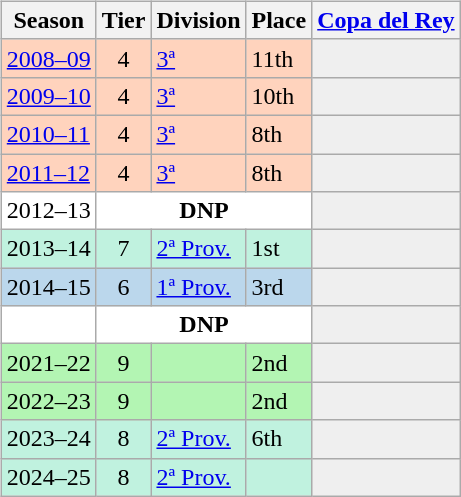<table>
<tr>
<td valign="top" width=0%><br><table class="wikitable">
<tr style="background:#f0f6fa;">
<th>Season</th>
<th>Tier</th>
<th>Division</th>
<th>Place</th>
<th><a href='#'>Copa del Rey</a></th>
</tr>
<tr>
<td style="background:#FFD3BD;"><a href='#'>2008–09</a></td>
<td style="background:#FFD3BD;" align="center">4</td>
<td style="background:#FFD3BD;"><a href='#'>3ª</a></td>
<td style="background:#FFD3BD;">11th</td>
<td style="background:#efefef;"></td>
</tr>
<tr>
<td style="background:#FFD3BD;"><a href='#'>2009–10</a></td>
<td style="background:#FFD3BD;" align="center">4</td>
<td style="background:#FFD3BD;"><a href='#'>3ª</a></td>
<td style="background:#FFD3BD;">10th</td>
<td style="background:#efefef;"></td>
</tr>
<tr>
<td style="background:#FFD3BD;"><a href='#'>2010–11</a></td>
<td style="background:#FFD3BD;" align="center">4</td>
<td style="background:#FFD3BD;"><a href='#'>3ª</a></td>
<td style="background:#FFD3BD;">8th</td>
<td style="background:#efefef;"></td>
</tr>
<tr>
<td style="background:#FFD3BD;"><a href='#'>2011–12</a></td>
<td style="background:#FFD3BD;" align="center">4</td>
<td style="background:#FFD3BD;"><a href='#'>3ª</a></td>
<td style="background:#FFD3BD;">8th</td>
<td style="background:#efefef;"></td>
</tr>
<tr>
<td style="background:#FFFFFF;">2012–13</td>
<th style="background:#FFFFFF;" colspan="3">DNP</th>
<th style="background:#efefef;"></th>
</tr>
<tr>
<td style="background:#C0F2DF;">2013–14</td>
<td style="background:#C0F2DF;" align="center">7</td>
<td style="background:#C0F2DF;"><a href='#'>2ª Prov.</a></td>
<td style="background:#C0F2DF;">1st</td>
<th style="background:#efefef;"></th>
</tr>
<tr>
<td style="background:#BBD7EC;">2014–15</td>
<td style="background:#BBD7EC;" align="center">6</td>
<td style="background:#BBD7EC;"><a href='#'>1ª Prov.</a></td>
<td style="background:#BBD7EC;">3rd</td>
<th style="background:#efefef;"></th>
</tr>
<tr>
<td style="background:#FFFFFF;"></td>
<th style="background:#FFFFFF;" colspan="3">DNP</th>
<th style="background:#efefef;"></th>
</tr>
<tr>
<td style="background:#B3F5B3;">2021–22</td>
<td style="background:#B3F5B3;" align="center">9</td>
<td style="background:#B3F5B3;"></td>
<td style="background:#B3F5B3;">2nd</td>
<th style="background:#efefef;"></th>
</tr>
<tr>
<td style="background:#B3F5B3;">2022–23</td>
<td style="background:#B3F5B3;" align="center">9</td>
<td style="background:#B3F5B3;"></td>
<td style="background:#B3F5B3;">2nd</td>
<th style="background:#efefef;"></th>
</tr>
<tr>
<td style="background:#C0F2DF;">2023–24</td>
<td style="background:#C0F2DF;" align="center">8</td>
<td style="background:#C0F2DF;"><a href='#'>2ª Prov.</a></td>
<td style="background:#C0F2DF;">6th</td>
<th style="background:#efefef;"></th>
</tr>
<tr>
<td style="background:#C0F2DF;">2024–25</td>
<td style="background:#C0F2DF;" align="center">8</td>
<td style="background:#C0F2DF;"><a href='#'>2ª Prov.</a></td>
<td style="background:#C0F2DF;"></td>
<th style="background:#efefef;"></th>
</tr>
</table>
</td>
</tr>
</table>
